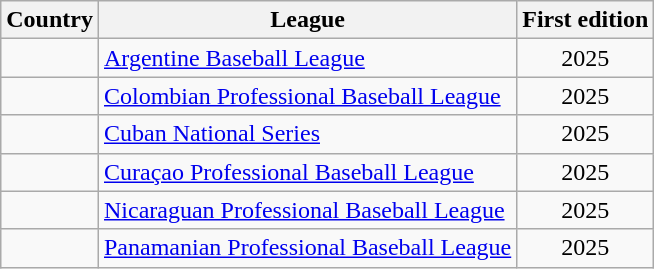<table class="wikitable sortable">
<tr>
<th>Country</th>
<th>League</th>
<th>First edition</th>
</tr>
<tr>
<td></td>
<td><a href='#'>Argentine Baseball League</a></td>
<td style="text-align:center">2025</td>
</tr>
<tr>
<td></td>
<td><a href='#'>Colombian Professional Baseball League</a></td>
<td style="text-align:center">2025</td>
</tr>
<tr>
<td></td>
<td><a href='#'>Cuban National Series</a></td>
<td style="text-align:center">2025</td>
</tr>
<tr>
<td></td>
<td><a href='#'>Curaçao Professional Baseball League</a></td>
<td style="text-align:center">2025</td>
</tr>
<tr>
<td></td>
<td><a href='#'>Nicaraguan Professional Baseball League</a></td>
<td style="text-align:center">2025</td>
</tr>
<tr>
<td></td>
<td><a href='#'>Panamanian Professional Baseball League</a></td>
<td style="text-align:center">2025</td>
</tr>
</table>
